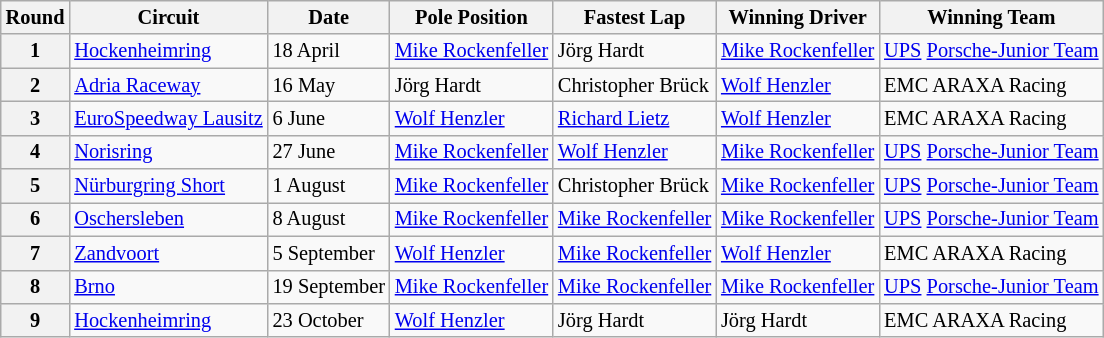<table class="wikitable" style="font-size: 85%">
<tr>
<th colspan=2>Round</th>
<th>Circuit</th>
<th>Date</th>
<th>Pole Position</th>
<th>Fastest Lap</th>
<th>Winning Driver</th>
<th>Winning Team</th>
</tr>
<tr>
<th colspan=2>1</th>
<td> <a href='#'>Hockenheimring</a></td>
<td>18 April</td>
<td> <a href='#'>Mike Rockenfeller</a></td>
<td> Jörg Hardt</td>
<td> <a href='#'>Mike Rockenfeller</a></td>
<td> <a href='#'>UPS</a> <a href='#'>Porsche-Junior Team</a></td>
</tr>
<tr>
<th colspan=2>2</th>
<td> <a href='#'>Adria Raceway</a></td>
<td>16 May</td>
<td> Jörg Hardt</td>
<td> Christopher Brück</td>
<td> <a href='#'>Wolf Henzler</a></td>
<td> EMC ARAXA Racing</td>
</tr>
<tr>
<th colspan=2>3</th>
<td> <a href='#'>EuroSpeedway Lausitz</a></td>
<td>6 June</td>
<td> <a href='#'>Wolf Henzler</a></td>
<td> <a href='#'>Richard Lietz</a></td>
<td> <a href='#'>Wolf Henzler</a></td>
<td> EMC ARAXA Racing</td>
</tr>
<tr>
<th colspan=2>4</th>
<td> <a href='#'>Norisring</a></td>
<td>27 June</td>
<td> <a href='#'>Mike Rockenfeller</a></td>
<td> <a href='#'>Wolf Henzler</a></td>
<td> <a href='#'>Mike Rockenfeller</a></td>
<td> <a href='#'>UPS</a> <a href='#'>Porsche-Junior Team</a></td>
</tr>
<tr>
<th colspan=2>5</th>
<td> <a href='#'>Nürburgring Short</a></td>
<td>1 August</td>
<td> <a href='#'>Mike Rockenfeller</a></td>
<td> Christopher Brück</td>
<td> <a href='#'>Mike Rockenfeller</a></td>
<td> <a href='#'>UPS</a> <a href='#'>Porsche-Junior Team</a></td>
</tr>
<tr>
<th colspan=2>6</th>
<td> <a href='#'>Oschersleben</a></td>
<td>8 August</td>
<td> <a href='#'>Mike Rockenfeller</a></td>
<td> <a href='#'>Mike Rockenfeller</a></td>
<td> <a href='#'>Mike Rockenfeller</a></td>
<td> <a href='#'>UPS</a> <a href='#'>Porsche-Junior Team</a></td>
</tr>
<tr>
<th colspan=2>7</th>
<td> <a href='#'>Zandvoort</a></td>
<td>5 September</td>
<td> <a href='#'>Wolf Henzler</a></td>
<td> <a href='#'>Mike Rockenfeller</a></td>
<td> <a href='#'>Wolf Henzler</a></td>
<td> EMC ARAXA Racing</td>
</tr>
<tr>
<th colspan=2>8</th>
<td> <a href='#'>Brno</a></td>
<td>19 September</td>
<td> <a href='#'>Mike Rockenfeller</a></td>
<td> <a href='#'>Mike Rockenfeller</a></td>
<td> <a href='#'>Mike Rockenfeller</a></td>
<td> <a href='#'>UPS</a> <a href='#'>Porsche-Junior Team</a></td>
</tr>
<tr>
<th colspan=2>9</th>
<td> <a href='#'>Hockenheimring</a></td>
<td>23 October</td>
<td> <a href='#'>Wolf Henzler</a></td>
<td> Jörg Hardt</td>
<td> Jörg Hardt</td>
<td> EMC ARAXA Racing</td>
</tr>
</table>
